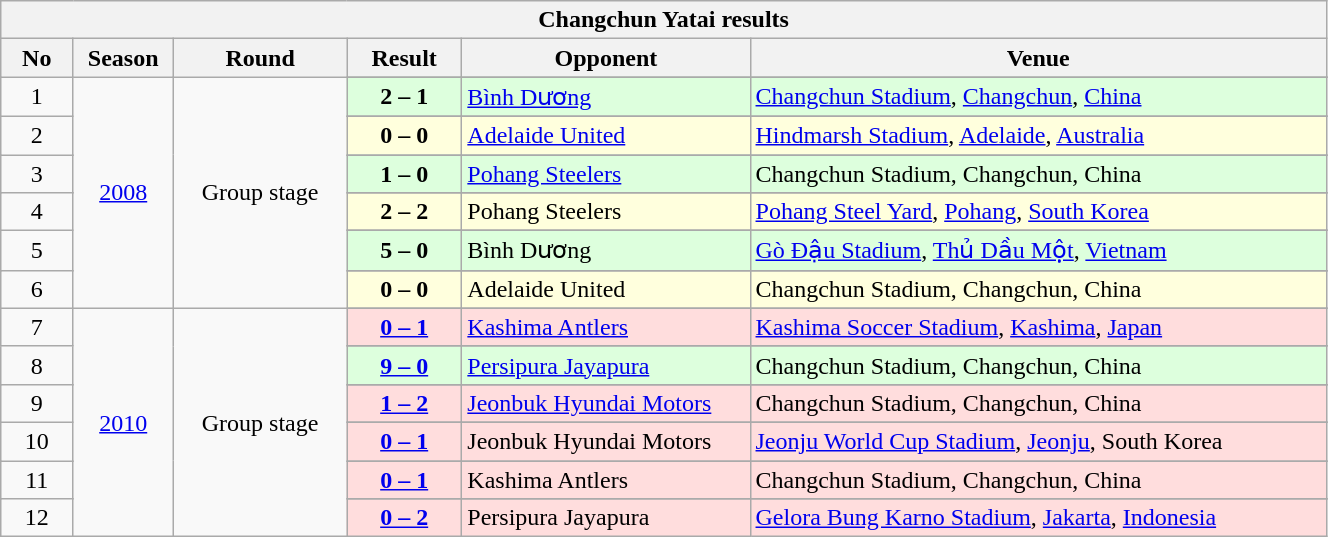<table width=70% class="wikitable sortable collapsible collapsed" style="text-align:">
<tr>
<th colspan=6>Changchun Yatai results</th>
</tr>
<tr>
<th width=5%>No</th>
<th width=7%>Season</th>
<th width=12%>Round</th>
<th width=8%>Result</th>
<th width=20%>Opponent</th>
<th width=40%>Venue</th>
</tr>
<tr>
<td rowspan=2 align=center>1</td>
<td rowspan=12 align=center><a href='#'>2008</a></td>
<td rowspan=12 align=center>Group stage</td>
</tr>
<tr bgcolor=#ddffdd>
<td align=center><strong>2 – 1</strong></td>
<td> <a href='#'>Bình Dương</a></td>
<td><a href='#'>Changchun Stadium</a>, <a href='#'>Changchun</a>, <a href='#'>China</a></td>
</tr>
<tr>
<td rowspan=2 align=center>2</td>
</tr>
<tr bgcolor=#ffffdd>
<td align=center><strong>0 – 0</strong></td>
<td> <a href='#'>Adelaide United</a></td>
<td><a href='#'>Hindmarsh Stadium</a>, <a href='#'>Adelaide</a>, <a href='#'>Australia</a></td>
</tr>
<tr>
<td rowspan=2 align=center>3</td>
</tr>
<tr bgcolor=#ddffdd>
<td align=center><strong>1 – 0</strong></td>
<td> <a href='#'>Pohang Steelers</a></td>
<td>Changchun Stadium, Changchun, China</td>
</tr>
<tr>
<td rowspan=2 align=center>4</td>
</tr>
<tr bgcolor=#ffffdd>
<td align=center><strong>2 – 2</strong></td>
<td> Pohang Steelers</td>
<td><a href='#'>Pohang Steel Yard</a>, <a href='#'>Pohang</a>, <a href='#'>South Korea</a></td>
</tr>
<tr>
<td rowspan=2 align=center>5</td>
</tr>
<tr bgcolor=#ddffdd>
<td align=center><strong>5 – 0</strong></td>
<td> Bình Dương</td>
<td><a href='#'>Gò Đậu Stadium</a>, <a href='#'>Thủ Dầu Một</a>, <a href='#'>Vietnam</a></td>
</tr>
<tr>
<td rowspan=2 align=center>6</td>
</tr>
<tr bgcolor=#ffffdd>
<td align=center><strong>0 – 0</strong></td>
<td> Adelaide United</td>
<td>Changchun Stadium, Changchun, China</td>
</tr>
<tr>
<td rowspan=2 align=center>7</td>
<td rowspan=12 align=center><a href='#'>2010</a></td>
<td rowspan=12 align=center>Group stage</td>
</tr>
<tr bgcolor=#ffdddd>
<td align=center><a href='#'><strong>0 – 1</strong></a></td>
<td> <a href='#'>Kashima Antlers</a></td>
<td><a href='#'>Kashima Soccer Stadium</a>, <a href='#'>Kashima</a>, <a href='#'>Japan</a></td>
</tr>
<tr>
<td rowspan=2 align=center>8</td>
</tr>
<tr bgcolor=#ddffdd>
<td align=center><a href='#'><strong>9 – 0</strong></a></td>
<td> <a href='#'>Persipura Jayapura</a></td>
<td>Changchun Stadium, Changchun, China</td>
</tr>
<tr>
<td rowspan=2 align=center>9</td>
</tr>
<tr bgcolor=#ffdddd>
<td align=center><a href='#'><strong>1 – 2</strong></a></td>
<td> <a href='#'>Jeonbuk Hyundai Motors</a></td>
<td>Changchun Stadium, Changchun, China</td>
</tr>
<tr>
<td rowspan=2 align=center>10</td>
</tr>
<tr bgcolor=#ffdddd>
<td align=center><a href='#'> <strong>0 – 1</strong></a></td>
<td> Jeonbuk Hyundai Motors</td>
<td><a href='#'>Jeonju World Cup Stadium</a>, <a href='#'>Jeonju</a>, South Korea</td>
</tr>
<tr>
<td rowspan=2 align=center>11</td>
</tr>
<tr bgcolor=#ffdddd>
<td align=center><a href='#'><strong>0 – 1</strong></a></td>
<td> Kashima Antlers</td>
<td>Changchun Stadium, Changchun, China</td>
</tr>
<tr>
<td rowspan=2 align=center>12</td>
</tr>
<tr bgcolor=#ffdddd>
<td align=center><a href='#'><strong>0 – 2</strong></a></td>
<td> Persipura Jayapura</td>
<td><a href='#'>Gelora Bung Karno Stadium</a>, <a href='#'>Jakarta</a>, <a href='#'>Indonesia</a></td>
</tr>
</table>
